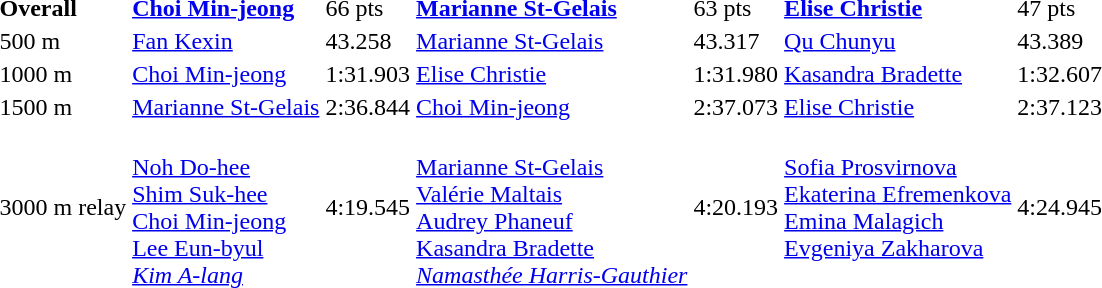<table>
<tr>
<td><strong>Overall</strong></td>
<td><strong><a href='#'>Choi Min-jeong</a><br></strong></td>
<td>66 pts</td>
<td><strong><a href='#'>Marianne St-Gelais</a><br></strong></td>
<td>63 pts</td>
<td><strong><a href='#'>Elise Christie</a><br> </strong></td>
<td>47 pts</td>
</tr>
<tr>
<td>500 m</td>
<td><a href='#'>Fan Kexin</a><br></td>
<td>43.258</td>
<td><a href='#'>Marianne St-Gelais</a><br></td>
<td>43.317</td>
<td><a href='#'>Qu Chunyu</a><br></td>
<td>43.389</td>
</tr>
<tr>
<td>1000 m</td>
<td><a href='#'>Choi Min-jeong</a><br></td>
<td>1:31.903</td>
<td><a href='#'>Elise Christie</a><br></td>
<td>1:31.980</td>
<td><a href='#'>Kasandra Bradette</a><br></td>
<td>1:32.607</td>
</tr>
<tr>
<td>1500 m</td>
<td><a href='#'>Marianne St-Gelais</a><br></td>
<td>2:36.844</td>
<td><a href='#'>Choi Min-jeong</a><br></td>
<td>2:37.073</td>
<td><a href='#'>Elise Christie</a><br></td>
<td>2:37.123</td>
</tr>
<tr>
<td>3000 m relay</td>
<td><br><a href='#'>Noh Do-hee</a><br><a href='#'>Shim Suk-hee</a><br><a href='#'>Choi Min-jeong</a><br><a href='#'>Lee Eun-byul</a><br><em><a href='#'>Kim A-lang</a></em></td>
<td>4:19.545</td>
<td><br><a href='#'>Marianne St-Gelais</a><br><a href='#'>Valérie Maltais</a><br><a href='#'>Audrey Phaneuf</a><br><a href='#'>Kasandra Bradette</a><br><em><a href='#'>Namasthée Harris-Gauthier</a></em></td>
<td>4:20.193</td>
<td valign=top><br><a href='#'>Sofia Prosvirnova</a><br><a href='#'>Ekaterina Efremenkova</a><br><a href='#'>Emina Malagich</a><br><a href='#'>Evgeniya Zakharova</a></td>
<td>4:24.945</td>
</tr>
</table>
